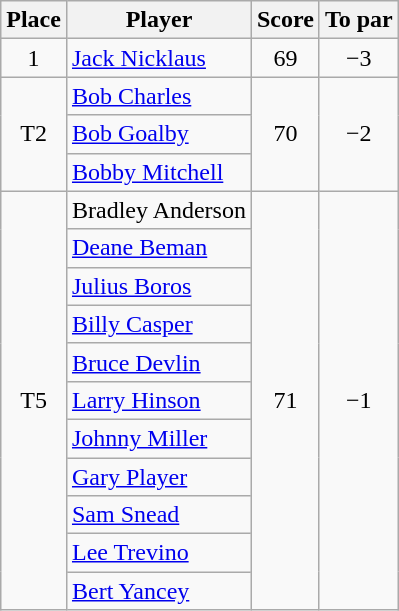<table class=wikitable>
<tr>
<th>Place</th>
<th>Player</th>
<th>Score</th>
<th>To par</th>
</tr>
<tr>
<td align=center>1</td>
<td> <a href='#'>Jack Nicklaus</a></td>
<td align=center>69</td>
<td align=center>−3</td>
</tr>
<tr>
<td rowspan=3 align=center>T2</td>
<td> <a href='#'>Bob Charles</a></td>
<td rowspan=3 align=center>70</td>
<td rowspan=3 align=center>−2</td>
</tr>
<tr>
<td> <a href='#'>Bob Goalby</a></td>
</tr>
<tr>
<td> <a href='#'>Bobby Mitchell</a></td>
</tr>
<tr>
<td rowspan=11 align=center>T5</td>
<td> Bradley Anderson</td>
<td rowspan=11 align=center>71</td>
<td rowspan=11 align=center>−1</td>
</tr>
<tr>
<td> <a href='#'>Deane Beman</a></td>
</tr>
<tr>
<td> <a href='#'>Julius Boros</a></td>
</tr>
<tr>
<td> <a href='#'>Billy Casper</a></td>
</tr>
<tr>
<td> <a href='#'>Bruce Devlin</a></td>
</tr>
<tr>
<td> <a href='#'>Larry Hinson</a></td>
</tr>
<tr>
<td> <a href='#'>Johnny Miller</a></td>
</tr>
<tr>
<td> <a href='#'>Gary Player</a></td>
</tr>
<tr>
<td> <a href='#'>Sam Snead</a></td>
</tr>
<tr>
<td> <a href='#'>Lee Trevino</a></td>
</tr>
<tr>
<td> <a href='#'>Bert Yancey</a></td>
</tr>
</table>
